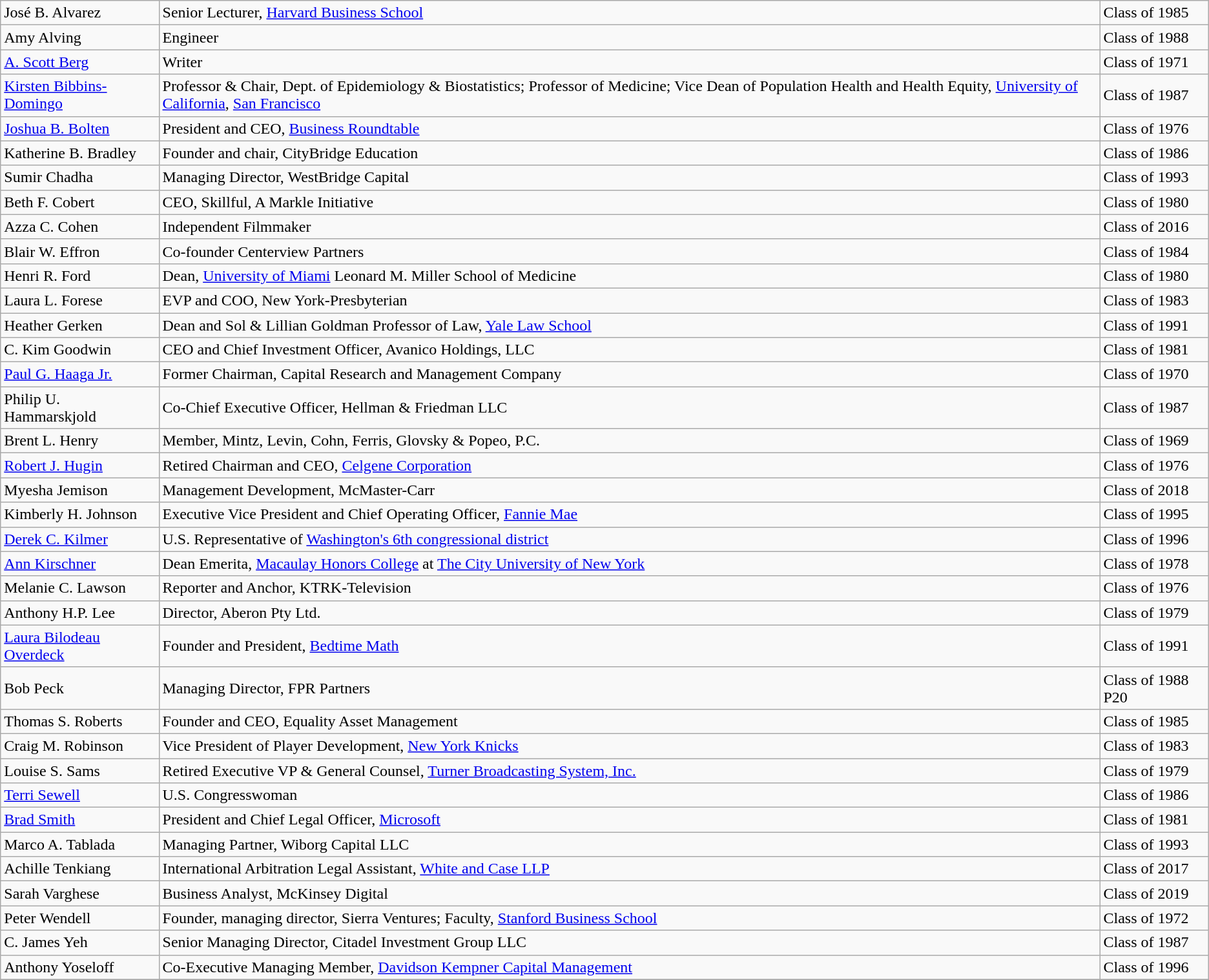<table class="wikitable">
<tr>
<td>José B. Alvarez</td>
<td>Senior Lecturer, <a href='#'>Harvard Business School</a></td>
<td>Class of 1985</td>
</tr>
<tr>
<td>Amy Alving</td>
<td>Engineer</td>
<td>Class of 1988</td>
</tr>
<tr>
<td><a href='#'>A. Scott Berg</a></td>
<td>Writer</td>
<td>Class of 1971</td>
</tr>
<tr>
<td><a href='#'>Kirsten Bibbins-Domingo</a></td>
<td>Professor & Chair, Dept. of Epidemiology & Biostatistics; Professor of Medicine; Vice Dean of Population Health and Health Equity, <a href='#'>University of California</a>, <a href='#'>San Francisco</a></td>
<td>Class of 1987</td>
</tr>
<tr>
<td><a href='#'>Joshua B. Bolten</a></td>
<td>President and CEO, <a href='#'>Business Roundtable</a></td>
<td>Class of 1976</td>
</tr>
<tr>
<td>Katherine B. Bradley</td>
<td>Founder and chair, CityBridge Education</td>
<td>Class of 1986</td>
</tr>
<tr>
<td>Sumir Chadha</td>
<td>Managing Director, WestBridge Capital</td>
<td>Class of 1993</td>
</tr>
<tr>
<td>Beth F. Cobert</td>
<td>CEO, Skillful, A Markle Initiative</td>
<td>Class of 1980</td>
</tr>
<tr>
<td>Azza C. Cohen</td>
<td>Independent Filmmaker</td>
<td>Class of 2016</td>
</tr>
<tr>
<td>Blair W. Effron</td>
<td>Co-founder Centerview Partners</td>
<td>Class of 1984</td>
</tr>
<tr>
<td>Henri R. Ford</td>
<td>Dean, <a href='#'>University of Miami</a> Leonard M. Miller School of Medicine</td>
<td>Class of 1980</td>
</tr>
<tr>
<td>Laura L. Forese</td>
<td>EVP and COO, New York-Presbyterian</td>
<td>Class of 1983</td>
</tr>
<tr>
<td>Heather Gerken</td>
<td>Dean and Sol & Lillian Goldman Professor of Law, <a href='#'>Yale Law School</a></td>
<td>Class of 1991</td>
</tr>
<tr>
<td>C. Kim Goodwin</td>
<td>CEO and Chief Investment Officer, Avanico Holdings, LLC</td>
<td>Class of 1981</td>
</tr>
<tr>
<td><a href='#'>Paul G. Haaga Jr.</a></td>
<td>Former Chairman, Capital Research and Management Company</td>
<td>Class of 1970</td>
</tr>
<tr>
<td>Philip U. Hammarskjold</td>
<td>Co-Chief Executive Officer, Hellman & Friedman LLC</td>
<td>Class of 1987</td>
</tr>
<tr>
<td>Brent L. Henry</td>
<td>Member, Mintz, Levin, Cohn, Ferris, Glovsky & Popeo, P.C.</td>
<td>Class of 1969</td>
</tr>
<tr>
<td><a href='#'>Robert J. Hugin</a></td>
<td>Retired Chairman and CEO, <a href='#'>Celgene Corporation</a></td>
<td>Class of 1976</td>
</tr>
<tr>
<td>Myesha Jemison</td>
<td>Management Development, McMaster-Carr</td>
<td>Class of 2018</td>
</tr>
<tr>
<td>Kimberly H. Johnson</td>
<td>Executive Vice President and Chief Operating Officer, <a href='#'>Fannie Mae</a></td>
<td>Class of 1995</td>
</tr>
<tr>
<td><a href='#'>Derek C. Kilmer</a></td>
<td>U.S. Representative of <a href='#'>Washington's 6th congressional district</a></td>
<td>Class of 1996</td>
</tr>
<tr>
<td><a href='#'>Ann Kirschner</a></td>
<td>Dean Emerita, <a href='#'>Macaulay Honors College</a> at <a href='#'>The City University of New York</a></td>
<td>Class of 1978</td>
</tr>
<tr>
<td>Melanie C. Lawson</td>
<td>Reporter and Anchor, KTRK-Television</td>
<td>Class of 1976</td>
</tr>
<tr>
<td>Anthony H.P. Lee</td>
<td>Director, Aberon Pty Ltd.</td>
<td>Class of 1979</td>
</tr>
<tr>
<td><a href='#'>Laura Bilodeau Overdeck</a></td>
<td>Founder and President, <a href='#'>Bedtime Math</a></td>
<td>Class of 1991</td>
</tr>
<tr>
<td>Bob Peck</td>
<td>Managing Director, FPR Partners</td>
<td>Class of 1988 P20</td>
</tr>
<tr>
<td>Thomas S. Roberts</td>
<td>Founder and CEO, Equality Asset Management</td>
<td>Class of 1985</td>
</tr>
<tr>
<td>Craig M. Robinson</td>
<td>Vice President of Player Development, <a href='#'>New York Knicks</a></td>
<td>Class of 1983</td>
</tr>
<tr>
<td>Louise S. Sams</td>
<td>Retired Executive VP & General Counsel, <a href='#'>Turner Broadcasting System, Inc.</a></td>
<td>Class of 1979</td>
</tr>
<tr>
<td><a href='#'>Terri Sewell</a></td>
<td>U.S. Congresswoman</td>
<td>Class of 1986</td>
</tr>
<tr>
<td><a href='#'>Brad Smith</a></td>
<td>President and Chief Legal Officer, <a href='#'>Microsoft</a></td>
<td>Class of 1981</td>
</tr>
<tr>
<td>Marco A. Tablada</td>
<td>Managing Partner, Wiborg Capital LLC</td>
<td>Class of 1993</td>
</tr>
<tr>
<td>Achille Tenkiang</td>
<td>International Arbitration Legal Assistant, <a href='#'>White and Case LLP</a></td>
<td>Class of 2017</td>
</tr>
<tr>
<td>Sarah Varghese</td>
<td>Business Analyst, McKinsey Digital</td>
<td>Class of 2019</td>
</tr>
<tr>
<td>Peter Wendell</td>
<td>Founder, managing director, Sierra Ventures; Faculty, <a href='#'>Stanford Business School</a></td>
<td>Class of 1972</td>
</tr>
<tr>
<td>C. James Yeh</td>
<td>Senior Managing Director, Citadel Investment Group LLC</td>
<td>Class of 1987</td>
</tr>
<tr>
<td>Anthony Yoseloff</td>
<td>Co-Executive Managing Member, <a href='#'>Davidson Kempner Capital Management</a></td>
<td>Class of 1996</td>
</tr>
<tr>
</tr>
</table>
